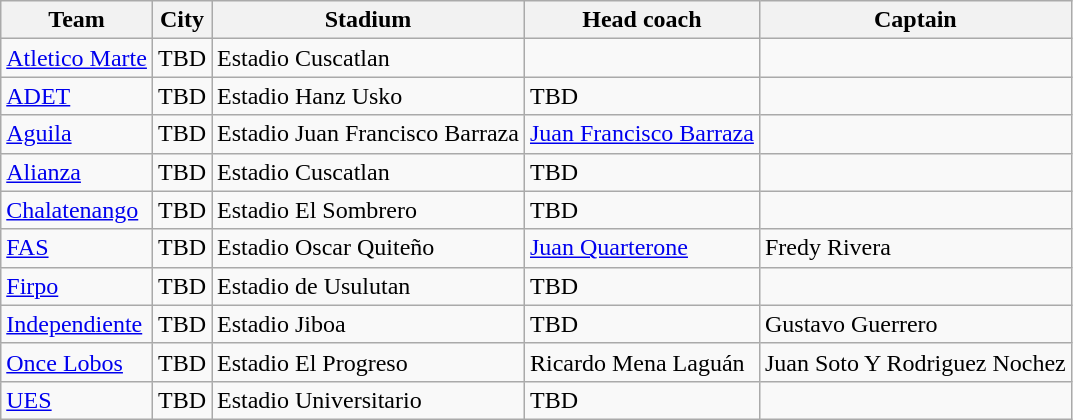<table class="wikitable">
<tr>
<th>Team</th>
<th>City</th>
<th>Stadium</th>
<th>Head coach</th>
<th>Captain</th>
</tr>
<tr>
<td><a href='#'>Atletico Marte</a></td>
<td>TBD</td>
<td>Estadio Cuscatlan</td>
<td></td>
<td></td>
</tr>
<tr>
<td><a href='#'>ADET</a></td>
<td>TBD</td>
<td>Estadio Hanz Usko</td>
<td> TBD</td>
<td></td>
</tr>
<tr>
<td><a href='#'>Aguila</a></td>
<td>TBD</td>
<td>Estadio Juan Francisco Barraza</td>
<td> <a href='#'>Juan Francisco Barraza</a></td>
<td></td>
</tr>
<tr>
<td><a href='#'>Alianza</a></td>
<td>TBD</td>
<td>Estadio Cuscatlan</td>
<td> TBD</td>
<td></td>
</tr>
<tr>
<td><a href='#'>Chalatenango</a></td>
<td>TBD</td>
<td>Estadio El Sombrero</td>
<td> TBD</td>
<td></td>
</tr>
<tr>
<td><a href='#'>FAS</a></td>
<td>TBD</td>
<td>Estadio Oscar Quiteño</td>
<td> <a href='#'>Juan Quarterone</a></td>
<td> Fredy Rivera</td>
</tr>
<tr>
<td><a href='#'>Firpo</a></td>
<td>TBD</td>
<td>Estadio de Usulutan</td>
<td> TBD</td>
<td></td>
</tr>
<tr>
<td><a href='#'>Independiente</a></td>
<td>TBD</td>
<td>Estadio Jiboa</td>
<td> TBD</td>
<td> Gustavo Guerrero</td>
</tr>
<tr>
<td><a href='#'>Once Lobos</a></td>
<td>TBD</td>
<td>Estadio El Progreso</td>
<td> Ricardo Mena Laguán</td>
<td> Juan Soto Y Rodriguez Nochez</td>
</tr>
<tr>
<td><a href='#'>UES</a></td>
<td>TBD</td>
<td>Estadio Universitario</td>
<td> TBD</td>
<td></td>
</tr>
</table>
